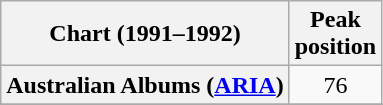<table class="wikitable sortable plainrowheaders" style="text-align:center">
<tr>
<th scope="col">Chart (1991–1992)</th>
<th scope="col">Peak<br>position</th>
</tr>
<tr>
<th scope="row">Australian Albums (<a href='#'>ARIA</a>)</th>
<td>76</td>
</tr>
<tr>
</tr>
<tr>
</tr>
<tr>
</tr>
</table>
